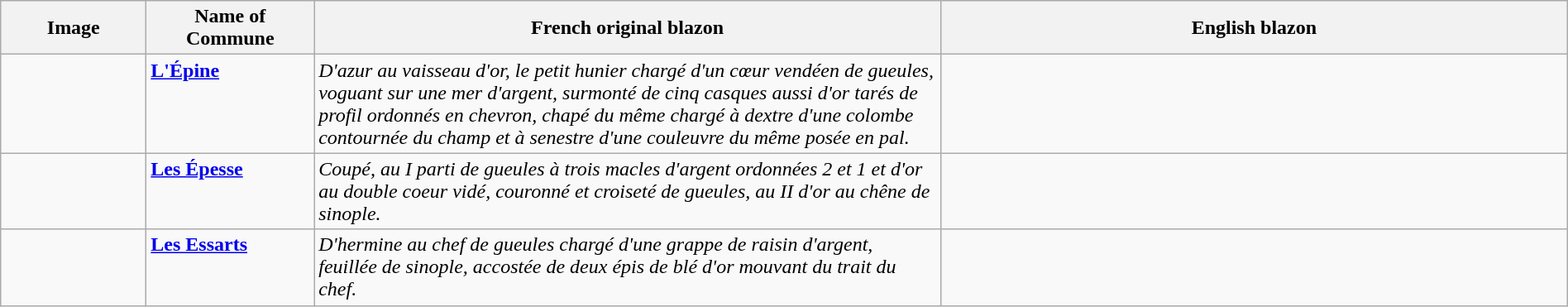<table class="wikitable" style="width:100%;">
<tr>
<th style="width:110px;">Image</th>
<th>Name of Commune</th>
<th style="width:40%;">French original blazon</th>
<th style="width:40%;">English blazon</th>
</tr>
<tr valign=top>
<td align=center></td>
<td><strong><a href='#'>L'Épine</a></strong></td>
<td><em>D'azur au vaisseau d'or, le petit hunier chargé d'un cœur vendéen de gueules, voguant sur une mer d'argent, surmonté de cinq casques aussi d'or tarés de profil ordonnés en chevron, chapé du même chargé à dextre d'une colombe contournée du champ et à senestre d'une couleuvre du même posée en pal.</em></td>
<td></td>
</tr>
<tr valign=top>
<td align=center></td>
<td><strong><a href='#'>Les Épesse</a></strong></td>
<td><em>Coupé, au I parti de gueules à trois macles d'argent ordonnées 2 et 1 et d'or au double coeur vidé, couronné et croiseté de gueules, au II d'or au chêne de sinople.</em></td>
<td></td>
</tr>
<tr valign=top>
<td align=center></td>
<td><strong><a href='#'>Les Essarts</a></strong></td>
<td><em>D'hermine au chef de gueules chargé d'une grappe de raisin d'argent, feuillée de sinople, accostée de deux épis de blé d'or mouvant du trait du chef.</em></td>
<td></td>
</tr>
</table>
